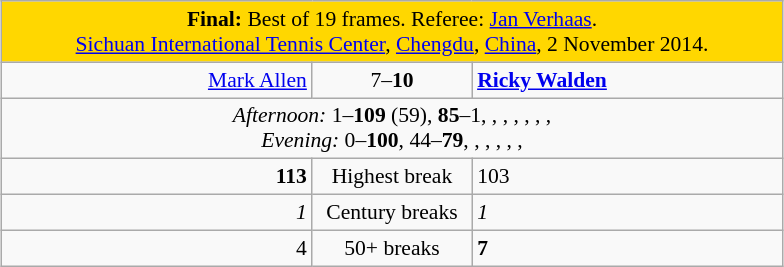<table class="wikitable" style="font-size: 90%; margin: 1em auto 1em auto;">
<tr>
<td colspan="3" align="center" bgcolor="#ffd700"><strong>Final:</strong> Best of 19 frames. Referee: <a href='#'>Jan Verhaas</a>.<br><a href='#'>Sichuan International Tennis Center</a>, <a href='#'>Chengdu</a>, <a href='#'>China</a>, 2 November 2014.</td>
</tr>
<tr>
<td width="200" align="right"><a href='#'>Mark Allen</a><br></td>
<td width="100" align="center">7–<strong>10</strong></td>
<td width="200"><strong><a href='#'>Ricky Walden</a></strong><br></td>
</tr>
<tr>
<td colspan="3" align="center" style="font-size: 100%"><em>Afternoon:</em> 1–<strong>109</strong> (59), <strong>85</strong>–1, , , , , , , <br><em>Evening:</em> 0–<strong>100</strong>, 44–<strong>79</strong>, , , , , , </td>
</tr>
<tr>
<td align="right"><strong>113</strong></td>
<td align="center">Highest break</td>
<td>103</td>
</tr>
<tr>
<td align="right"><em>1</em></td>
<td align="center">Century breaks</td>
<td><em>1</em></td>
</tr>
<tr>
<td align="right">4</td>
<td align="center">50+ breaks</td>
<td><strong>7</strong></td>
</tr>
</table>
